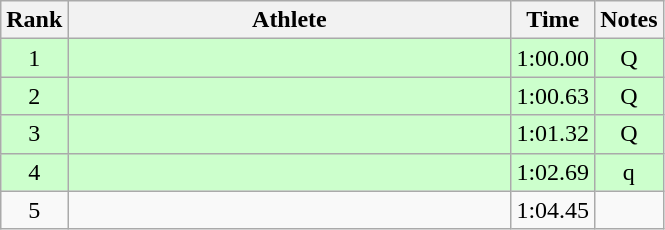<table class="wikitable" style="text-align:center">
<tr>
<th>Rank</th>
<th Style="width:18em">Athlete</th>
<th>Time</th>
<th>Notes</th>
</tr>
<tr style="background:#cfc">
<td>1</td>
<td style="text-align:left"></td>
<td>1:00.00</td>
<td>Q</td>
</tr>
<tr style="background:#cfc">
<td>2</td>
<td style="text-align:left"></td>
<td>1:00.63</td>
<td>Q</td>
</tr>
<tr style="background:#cfc">
<td>3</td>
<td style="text-align:left"></td>
<td>1:01.32</td>
<td>Q</td>
</tr>
<tr style="background:#cfc">
<td>4</td>
<td style="text-align:left"></td>
<td>1:02.69</td>
<td>q</td>
</tr>
<tr>
<td>5</td>
<td style="text-align:left"></td>
<td>1:04.45</td>
<td></td>
</tr>
</table>
